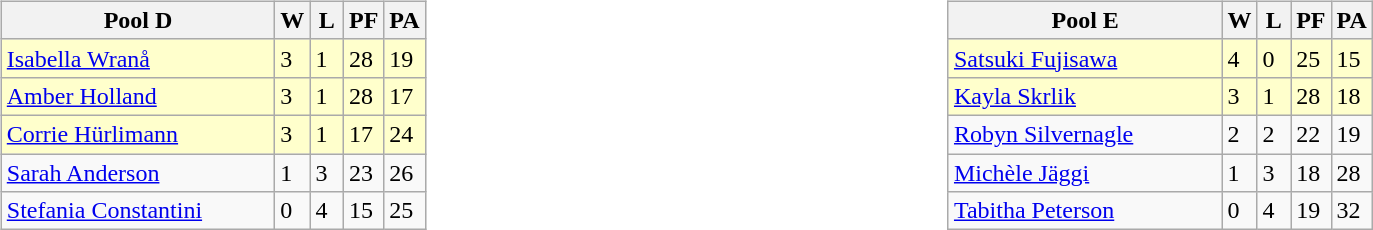<table>
<tr>
<td valign=top width=10%><br><table class=wikitable>
<tr>
<th width=175>Pool D</th>
<th width=15>W</th>
<th width=15>L</th>
<th width=15>PF</th>
<th width=15>PA</th>
</tr>
<tr bgcolor=#ffffcc>
<td> <a href='#'>Isabella Wranå</a></td>
<td>3</td>
<td>1</td>
<td>28</td>
<td>19</td>
</tr>
<tr bgcolor=#ffffcc>
<td> <a href='#'>Amber Holland</a></td>
<td>3</td>
<td>1</td>
<td>28</td>
<td>17</td>
</tr>
<tr bgcolor=#ffffcc>
<td> <a href='#'>Corrie Hürlimann</a></td>
<td>3</td>
<td>1</td>
<td>17</td>
<td>24</td>
</tr>
<tr>
<td> <a href='#'>Sarah Anderson</a></td>
<td>1</td>
<td>3</td>
<td>23</td>
<td>26</td>
</tr>
<tr>
<td> <a href='#'>Stefania Constantini</a></td>
<td>0</td>
<td>4</td>
<td>15</td>
<td>25</td>
</tr>
</table>
</td>
<td valign=top width=10%><br><table class=wikitable>
<tr>
<th width=175>Pool E</th>
<th width=15>W</th>
<th width=15>L</th>
<th width=15>PF</th>
<th width=15>PA</th>
</tr>
<tr bgcolor=#ffffcc>
<td> <a href='#'>Satsuki Fujisawa</a></td>
<td>4</td>
<td>0</td>
<td>25</td>
<td>15</td>
</tr>
<tr bgcolor=#ffffcc>
<td> <a href='#'>Kayla Skrlik</a></td>
<td>3</td>
<td>1</td>
<td>28</td>
<td>18</td>
</tr>
<tr>
<td> <a href='#'>Robyn Silvernagle</a></td>
<td>2</td>
<td>2</td>
<td>22</td>
<td>19</td>
</tr>
<tr>
<td> <a href='#'>Michèle Jäggi</a></td>
<td>1</td>
<td>3</td>
<td>18</td>
<td>28</td>
</tr>
<tr>
<td> <a href='#'>Tabitha Peterson</a></td>
<td>0</td>
<td>4</td>
<td>19</td>
<td>32</td>
</tr>
</table>
</td>
</tr>
</table>
